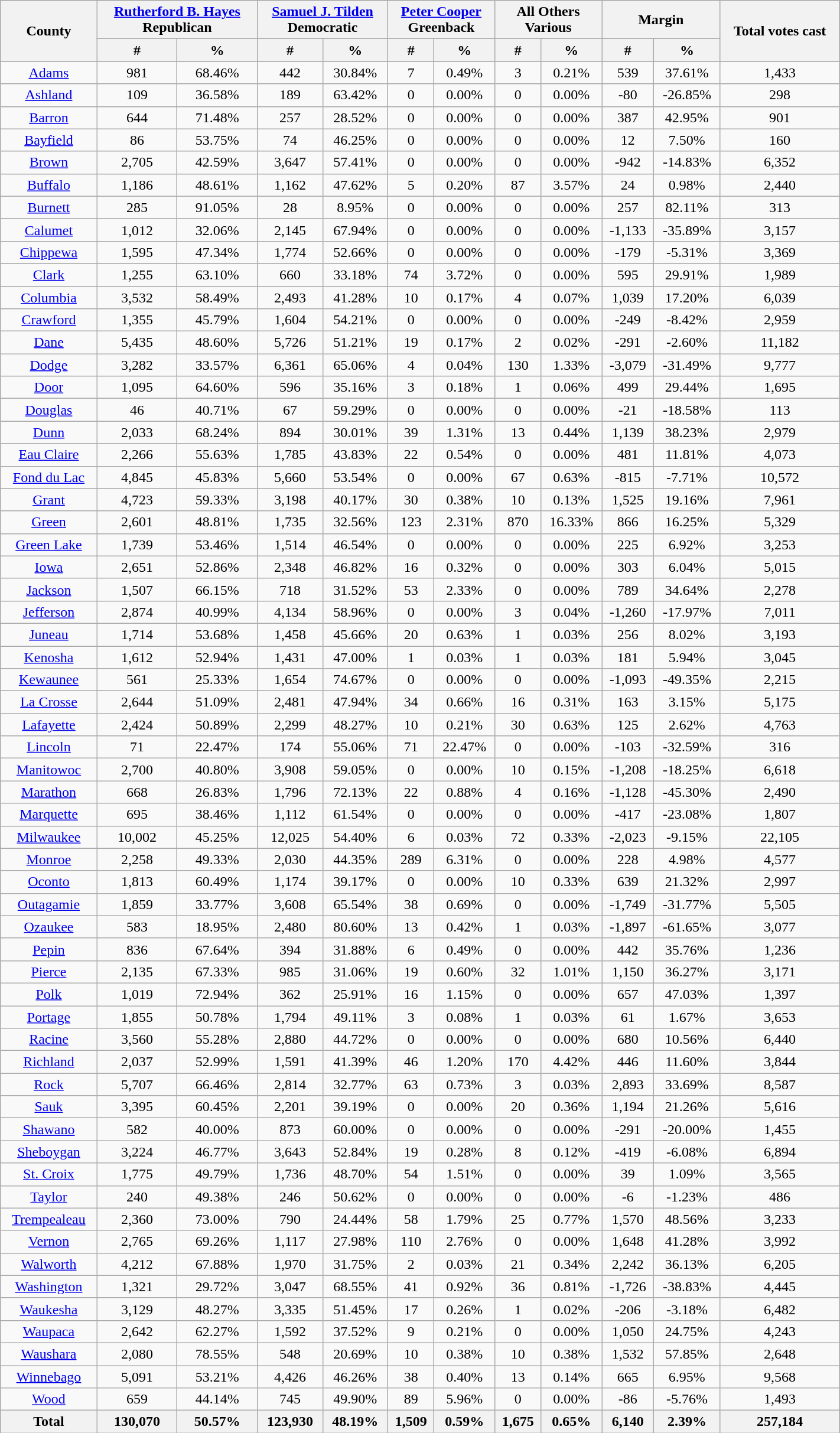<table width="75%" class="wikitable sortable" style="text-align:center">
<tr>
<th rowspan="2" style="text-align:center;">County</th>
<th colspan="2" style="text-align:center;"><a href='#'>Rutherford B. Hayes</a><br>Republican</th>
<th colspan="2" style="text-align:center;"><a href='#'>Samuel J. Tilden</a><br>Democratic</th>
<th colspan="2" style="text-align:center;"><a href='#'>Peter Cooper</a><br>Greenback</th>
<th colspan="2" style="text-align:center;">All Others<br>Various</th>
<th colspan="2" style="text-align:center;">Margin</th>
<th rowspan="2" style="text-align:center;">Total votes cast</th>
</tr>
<tr>
<th style="text-align:center;" data-sort-type="number">#</th>
<th style="text-align:center;" data-sort-type="number">%</th>
<th style="text-align:center;" data-sort-type="number">#</th>
<th style="text-align:center;" data-sort-type="number">%</th>
<th style="text-align:center;" data-sort-type="number">#</th>
<th style="text-align:center;" data-sort-type="number">%</th>
<th style="text-align:center;" data-sort-type="number">#</th>
<th style="text-align:center;" data-sort-type="number">%</th>
<th style="text-align:center;" data-sort-type="number">#</th>
<th style="text-align:center;" data-sort-type="number">%</th>
</tr>
<tr style="text-align:center;">
<td><a href='#'>Adams</a></td>
<td>981</td>
<td>68.46%</td>
<td>442</td>
<td>30.84%</td>
<td>7</td>
<td>0.49%</td>
<td>3</td>
<td>0.21%</td>
<td>539</td>
<td>37.61%</td>
<td>1,433</td>
</tr>
<tr style="text-align:center;">
<td><a href='#'>Ashland</a></td>
<td>109</td>
<td>36.58%</td>
<td>189</td>
<td>63.42%</td>
<td>0</td>
<td>0.00%</td>
<td>0</td>
<td>0.00%</td>
<td>-80</td>
<td>-26.85%</td>
<td>298</td>
</tr>
<tr style="text-align:center;">
<td><a href='#'>Barron</a></td>
<td>644</td>
<td>71.48%</td>
<td>257</td>
<td>28.52%</td>
<td>0</td>
<td>0.00%</td>
<td>0</td>
<td>0.00%</td>
<td>387</td>
<td>42.95%</td>
<td>901</td>
</tr>
<tr style="text-align:center;">
<td><a href='#'>Bayfield</a></td>
<td>86</td>
<td>53.75%</td>
<td>74</td>
<td>46.25%</td>
<td>0</td>
<td>0.00%</td>
<td>0</td>
<td>0.00%</td>
<td>12</td>
<td>7.50%</td>
<td>160</td>
</tr>
<tr style="text-align:center;">
<td><a href='#'>Brown</a></td>
<td>2,705</td>
<td>42.59%</td>
<td>3,647</td>
<td>57.41%</td>
<td>0</td>
<td>0.00%</td>
<td>0</td>
<td>0.00%</td>
<td>-942</td>
<td>-14.83%</td>
<td>6,352</td>
</tr>
<tr style="text-align:center;">
<td><a href='#'>Buffalo</a></td>
<td>1,186</td>
<td>48.61%</td>
<td>1,162</td>
<td>47.62%</td>
<td>5</td>
<td>0.20%</td>
<td>87</td>
<td>3.57%</td>
<td>24</td>
<td>0.98%</td>
<td>2,440</td>
</tr>
<tr style="text-align:center;">
<td><a href='#'>Burnett</a></td>
<td>285</td>
<td>91.05%</td>
<td>28</td>
<td>8.95%</td>
<td>0</td>
<td>0.00%</td>
<td>0</td>
<td>0.00%</td>
<td>257</td>
<td>82.11%</td>
<td>313</td>
</tr>
<tr style="text-align:center;">
<td><a href='#'>Calumet</a></td>
<td>1,012</td>
<td>32.06%</td>
<td>2,145</td>
<td>67.94%</td>
<td>0</td>
<td>0.00%</td>
<td>0</td>
<td>0.00%</td>
<td>-1,133</td>
<td>-35.89%</td>
<td>3,157</td>
</tr>
<tr style="text-align:center;">
<td><a href='#'>Chippewa</a></td>
<td>1,595</td>
<td>47.34%</td>
<td>1,774</td>
<td>52.66%</td>
<td>0</td>
<td>0.00%</td>
<td>0</td>
<td>0.00%</td>
<td>-179</td>
<td>-5.31%</td>
<td>3,369</td>
</tr>
<tr style="text-align:center;">
<td><a href='#'>Clark</a></td>
<td>1,255</td>
<td>63.10%</td>
<td>660</td>
<td>33.18%</td>
<td>74</td>
<td>3.72%</td>
<td>0</td>
<td>0.00%</td>
<td>595</td>
<td>29.91%</td>
<td>1,989</td>
</tr>
<tr style="text-align:center;">
<td><a href='#'>Columbia</a></td>
<td>3,532</td>
<td>58.49%</td>
<td>2,493</td>
<td>41.28%</td>
<td>10</td>
<td>0.17%</td>
<td>4</td>
<td>0.07%</td>
<td>1,039</td>
<td>17.20%</td>
<td>6,039</td>
</tr>
<tr style="text-align:center;">
<td><a href='#'>Crawford</a></td>
<td>1,355</td>
<td>45.79%</td>
<td>1,604</td>
<td>54.21%</td>
<td>0</td>
<td>0.00%</td>
<td>0</td>
<td>0.00%</td>
<td>-249</td>
<td>-8.42%</td>
<td>2,959</td>
</tr>
<tr style="text-align:center;">
<td><a href='#'>Dane</a></td>
<td>5,435</td>
<td>48.60%</td>
<td>5,726</td>
<td>51.21%</td>
<td>19</td>
<td>0.17%</td>
<td>2</td>
<td>0.02%</td>
<td>-291</td>
<td>-2.60%</td>
<td>11,182</td>
</tr>
<tr style="text-align:center;">
<td><a href='#'>Dodge</a></td>
<td>3,282</td>
<td>33.57%</td>
<td>6,361</td>
<td>65.06%</td>
<td>4</td>
<td>0.04%</td>
<td>130</td>
<td>1.33%</td>
<td>-3,079</td>
<td>-31.49%</td>
<td>9,777</td>
</tr>
<tr style="text-align:center;">
<td><a href='#'>Door</a></td>
<td>1,095</td>
<td>64.60%</td>
<td>596</td>
<td>35.16%</td>
<td>3</td>
<td>0.18%</td>
<td>1</td>
<td>0.06%</td>
<td>499</td>
<td>29.44%</td>
<td>1,695</td>
</tr>
<tr style="text-align:center;">
<td><a href='#'>Douglas</a></td>
<td>46</td>
<td>40.71%</td>
<td>67</td>
<td>59.29%</td>
<td>0</td>
<td>0.00%</td>
<td>0</td>
<td>0.00%</td>
<td>-21</td>
<td>-18.58%</td>
<td>113</td>
</tr>
<tr style="text-align:center;">
<td><a href='#'>Dunn</a></td>
<td>2,033</td>
<td>68.24%</td>
<td>894</td>
<td>30.01%</td>
<td>39</td>
<td>1.31%</td>
<td>13</td>
<td>0.44%</td>
<td>1,139</td>
<td>38.23%</td>
<td>2,979</td>
</tr>
<tr style="text-align:center;">
<td><a href='#'>Eau Claire</a></td>
<td>2,266</td>
<td>55.63%</td>
<td>1,785</td>
<td>43.83%</td>
<td>22</td>
<td>0.54%</td>
<td>0</td>
<td>0.00%</td>
<td>481</td>
<td>11.81%</td>
<td>4,073</td>
</tr>
<tr style="text-align:center;">
<td><a href='#'>Fond du Lac</a></td>
<td>4,845</td>
<td>45.83%</td>
<td>5,660</td>
<td>53.54%</td>
<td>0</td>
<td>0.00%</td>
<td>67</td>
<td>0.63%</td>
<td>-815</td>
<td>-7.71%</td>
<td>10,572</td>
</tr>
<tr style="text-align:center;">
<td><a href='#'>Grant</a></td>
<td>4,723</td>
<td>59.33%</td>
<td>3,198</td>
<td>40.17%</td>
<td>30</td>
<td>0.38%</td>
<td>10</td>
<td>0.13%</td>
<td>1,525</td>
<td>19.16%</td>
<td>7,961</td>
</tr>
<tr style="text-align:center;">
<td><a href='#'>Green</a></td>
<td>2,601</td>
<td>48.81%</td>
<td>1,735</td>
<td>32.56%</td>
<td>123</td>
<td>2.31%</td>
<td>870</td>
<td>16.33%</td>
<td>866</td>
<td>16.25%</td>
<td>5,329</td>
</tr>
<tr style="text-align:center;">
<td><a href='#'>Green Lake</a></td>
<td>1,739</td>
<td>53.46%</td>
<td>1,514</td>
<td>46.54%</td>
<td>0</td>
<td>0.00%</td>
<td>0</td>
<td>0.00%</td>
<td>225</td>
<td>6.92%</td>
<td>3,253</td>
</tr>
<tr style="text-align:center;">
<td><a href='#'>Iowa</a></td>
<td>2,651</td>
<td>52.86%</td>
<td>2,348</td>
<td>46.82%</td>
<td>16</td>
<td>0.32%</td>
<td>0</td>
<td>0.00%</td>
<td>303</td>
<td>6.04%</td>
<td>5,015</td>
</tr>
<tr style="text-align:center;">
<td><a href='#'>Jackson</a></td>
<td>1,507</td>
<td>66.15%</td>
<td>718</td>
<td>31.52%</td>
<td>53</td>
<td>2.33%</td>
<td>0</td>
<td>0.00%</td>
<td>789</td>
<td>34.64%</td>
<td>2,278</td>
</tr>
<tr style="text-align:center;">
<td><a href='#'>Jefferson</a></td>
<td>2,874</td>
<td>40.99%</td>
<td>4,134</td>
<td>58.96%</td>
<td>0</td>
<td>0.00%</td>
<td>3</td>
<td>0.04%</td>
<td>-1,260</td>
<td>-17.97%</td>
<td>7,011</td>
</tr>
<tr style="text-align:center;">
<td><a href='#'>Juneau</a></td>
<td>1,714</td>
<td>53.68%</td>
<td>1,458</td>
<td>45.66%</td>
<td>20</td>
<td>0.63%</td>
<td>1</td>
<td>0.03%</td>
<td>256</td>
<td>8.02%</td>
<td>3,193</td>
</tr>
<tr style="text-align:center;">
<td><a href='#'>Kenosha</a></td>
<td>1,612</td>
<td>52.94%</td>
<td>1,431</td>
<td>47.00%</td>
<td>1</td>
<td>0.03%</td>
<td>1</td>
<td>0.03%</td>
<td>181</td>
<td>5.94%</td>
<td>3,045</td>
</tr>
<tr style="text-align:center;">
<td><a href='#'>Kewaunee</a></td>
<td>561</td>
<td>25.33%</td>
<td>1,654</td>
<td>74.67%</td>
<td>0</td>
<td>0.00%</td>
<td>0</td>
<td>0.00%</td>
<td>-1,093</td>
<td>-49.35%</td>
<td>2,215</td>
</tr>
<tr style="text-align:center;">
<td><a href='#'>La Crosse</a></td>
<td>2,644</td>
<td>51.09%</td>
<td>2,481</td>
<td>47.94%</td>
<td>34</td>
<td>0.66%</td>
<td>16</td>
<td>0.31%</td>
<td>163</td>
<td>3.15%</td>
<td>5,175</td>
</tr>
<tr style="text-align:center;">
<td><a href='#'>Lafayette</a></td>
<td>2,424</td>
<td>50.89%</td>
<td>2,299</td>
<td>48.27%</td>
<td>10</td>
<td>0.21%</td>
<td>30</td>
<td>0.63%</td>
<td>125</td>
<td>2.62%</td>
<td>4,763</td>
</tr>
<tr style="text-align:center;">
<td><a href='#'>Lincoln</a></td>
<td>71</td>
<td>22.47%</td>
<td>174</td>
<td>55.06%</td>
<td>71</td>
<td>22.47%</td>
<td>0</td>
<td>0.00%</td>
<td>-103</td>
<td>-32.59%</td>
<td>316</td>
</tr>
<tr style="text-align:center;">
<td><a href='#'>Manitowoc</a></td>
<td>2,700</td>
<td>40.80%</td>
<td>3,908</td>
<td>59.05%</td>
<td>0</td>
<td>0.00%</td>
<td>10</td>
<td>0.15%</td>
<td>-1,208</td>
<td>-18.25%</td>
<td>6,618</td>
</tr>
<tr style="text-align:center;">
<td><a href='#'>Marathon</a></td>
<td>668</td>
<td>26.83%</td>
<td>1,796</td>
<td>72.13%</td>
<td>22</td>
<td>0.88%</td>
<td>4</td>
<td>0.16%</td>
<td>-1,128</td>
<td>-45.30%</td>
<td>2,490</td>
</tr>
<tr style="text-align:center;">
<td><a href='#'>Marquette</a></td>
<td>695</td>
<td>38.46%</td>
<td>1,112</td>
<td>61.54%</td>
<td>0</td>
<td>0.00%</td>
<td>0</td>
<td>0.00%</td>
<td>-417</td>
<td>-23.08%</td>
<td>1,807</td>
</tr>
<tr style="text-align:center;">
<td><a href='#'>Milwaukee</a></td>
<td>10,002</td>
<td>45.25%</td>
<td>12,025</td>
<td>54.40%</td>
<td>6</td>
<td>0.03%</td>
<td>72</td>
<td>0.33%</td>
<td>-2,023</td>
<td>-9.15%</td>
<td>22,105</td>
</tr>
<tr style="text-align:center;">
<td><a href='#'>Monroe</a></td>
<td>2,258</td>
<td>49.33%</td>
<td>2,030</td>
<td>44.35%</td>
<td>289</td>
<td>6.31%</td>
<td>0</td>
<td>0.00%</td>
<td>228</td>
<td>4.98%</td>
<td>4,577</td>
</tr>
<tr style="text-align:center;">
<td><a href='#'>Oconto</a></td>
<td>1,813</td>
<td>60.49%</td>
<td>1,174</td>
<td>39.17%</td>
<td>0</td>
<td>0.00%</td>
<td>10</td>
<td>0.33%</td>
<td>639</td>
<td>21.32%</td>
<td>2,997</td>
</tr>
<tr style="text-align:center;">
<td><a href='#'>Outagamie</a></td>
<td>1,859</td>
<td>33.77%</td>
<td>3,608</td>
<td>65.54%</td>
<td>38</td>
<td>0.69%</td>
<td>0</td>
<td>0.00%</td>
<td>-1,749</td>
<td>-31.77%</td>
<td>5,505</td>
</tr>
<tr style="text-align:center;">
<td><a href='#'>Ozaukee</a></td>
<td>583</td>
<td>18.95%</td>
<td>2,480</td>
<td>80.60%</td>
<td>13</td>
<td>0.42%</td>
<td>1</td>
<td>0.03%</td>
<td>-1,897</td>
<td>-61.65%</td>
<td>3,077</td>
</tr>
<tr style="text-align:center;">
<td><a href='#'>Pepin</a></td>
<td>836</td>
<td>67.64%</td>
<td>394</td>
<td>31.88%</td>
<td>6</td>
<td>0.49%</td>
<td>0</td>
<td>0.00%</td>
<td>442</td>
<td>35.76%</td>
<td>1,236</td>
</tr>
<tr style="text-align:center;">
<td><a href='#'>Pierce</a></td>
<td>2,135</td>
<td>67.33%</td>
<td>985</td>
<td>31.06%</td>
<td>19</td>
<td>0.60%</td>
<td>32</td>
<td>1.01%</td>
<td>1,150</td>
<td>36.27%</td>
<td>3,171</td>
</tr>
<tr style="text-align:center;">
<td><a href='#'>Polk</a></td>
<td>1,019</td>
<td>72.94%</td>
<td>362</td>
<td>25.91%</td>
<td>16</td>
<td>1.15%</td>
<td>0</td>
<td>0.00%</td>
<td>657</td>
<td>47.03%</td>
<td>1,397</td>
</tr>
<tr style="text-align:center;">
<td><a href='#'>Portage</a></td>
<td>1,855</td>
<td>50.78%</td>
<td>1,794</td>
<td>49.11%</td>
<td>3</td>
<td>0.08%</td>
<td>1</td>
<td>0.03%</td>
<td>61</td>
<td>1.67%</td>
<td>3,653</td>
</tr>
<tr style="text-align:center;">
<td><a href='#'>Racine</a></td>
<td>3,560</td>
<td>55.28%</td>
<td>2,880</td>
<td>44.72%</td>
<td>0</td>
<td>0.00%</td>
<td>0</td>
<td>0.00%</td>
<td>680</td>
<td>10.56%</td>
<td>6,440</td>
</tr>
<tr style="text-align:center;">
<td><a href='#'>Richland</a></td>
<td>2,037</td>
<td>52.99%</td>
<td>1,591</td>
<td>41.39%</td>
<td>46</td>
<td>1.20%</td>
<td>170</td>
<td>4.42%</td>
<td>446</td>
<td>11.60%</td>
<td>3,844</td>
</tr>
<tr style="text-align:center;">
<td><a href='#'>Rock</a></td>
<td>5,707</td>
<td>66.46%</td>
<td>2,814</td>
<td>32.77%</td>
<td>63</td>
<td>0.73%</td>
<td>3</td>
<td>0.03%</td>
<td>2,893</td>
<td>33.69%</td>
<td>8,587</td>
</tr>
<tr style="text-align:center;">
<td><a href='#'>Sauk</a></td>
<td>3,395</td>
<td>60.45%</td>
<td>2,201</td>
<td>39.19%</td>
<td>0</td>
<td>0.00%</td>
<td>20</td>
<td>0.36%</td>
<td>1,194</td>
<td>21.26%</td>
<td>5,616</td>
</tr>
<tr style="text-align:center;">
<td><a href='#'>Shawano</a></td>
<td>582</td>
<td>40.00%</td>
<td>873</td>
<td>60.00%</td>
<td>0</td>
<td>0.00%</td>
<td>0</td>
<td>0.00%</td>
<td>-291</td>
<td>-20.00%</td>
<td>1,455</td>
</tr>
<tr style="text-align:center;">
<td><a href='#'>Sheboygan</a></td>
<td>3,224</td>
<td>46.77%</td>
<td>3,643</td>
<td>52.84%</td>
<td>19</td>
<td>0.28%</td>
<td>8</td>
<td>0.12%</td>
<td>-419</td>
<td>-6.08%</td>
<td>6,894</td>
</tr>
<tr style="text-align:center;">
<td><a href='#'>St. Croix</a></td>
<td>1,775</td>
<td>49.79%</td>
<td>1,736</td>
<td>48.70%</td>
<td>54</td>
<td>1.51%</td>
<td>0</td>
<td>0.00%</td>
<td>39</td>
<td>1.09%</td>
<td>3,565</td>
</tr>
<tr style="text-align:center;">
<td><a href='#'>Taylor</a></td>
<td>240</td>
<td>49.38%</td>
<td>246</td>
<td>50.62%</td>
<td>0</td>
<td>0.00%</td>
<td>0</td>
<td>0.00%</td>
<td>-6</td>
<td>-1.23%</td>
<td>486</td>
</tr>
<tr style="text-align:center;">
<td><a href='#'>Trempealeau</a></td>
<td>2,360</td>
<td>73.00%</td>
<td>790</td>
<td>24.44%</td>
<td>58</td>
<td>1.79%</td>
<td>25</td>
<td>0.77%</td>
<td>1,570</td>
<td>48.56%</td>
<td>3,233</td>
</tr>
<tr style="text-align:center;">
<td><a href='#'>Vernon</a></td>
<td>2,765</td>
<td>69.26%</td>
<td>1,117</td>
<td>27.98%</td>
<td>110</td>
<td>2.76%</td>
<td>0</td>
<td>0.00%</td>
<td>1,648</td>
<td>41.28%</td>
<td>3,992</td>
</tr>
<tr style="text-align:center;">
<td><a href='#'>Walworth</a></td>
<td>4,212</td>
<td>67.88%</td>
<td>1,970</td>
<td>31.75%</td>
<td>2</td>
<td>0.03%</td>
<td>21</td>
<td>0.34%</td>
<td>2,242</td>
<td>36.13%</td>
<td>6,205</td>
</tr>
<tr style="text-align:center;">
<td><a href='#'>Washington</a></td>
<td>1,321</td>
<td>29.72%</td>
<td>3,047</td>
<td>68.55%</td>
<td>41</td>
<td>0.92%</td>
<td>36</td>
<td>0.81%</td>
<td>-1,726</td>
<td>-38.83%</td>
<td>4,445</td>
</tr>
<tr style="text-align:center;">
<td><a href='#'>Waukesha</a></td>
<td>3,129</td>
<td>48.27%</td>
<td>3,335</td>
<td>51.45%</td>
<td>17</td>
<td>0.26%</td>
<td>1</td>
<td>0.02%</td>
<td>-206</td>
<td>-3.18%</td>
<td>6,482</td>
</tr>
<tr style="text-align:center;">
<td><a href='#'>Waupaca</a></td>
<td>2,642</td>
<td>62.27%</td>
<td>1,592</td>
<td>37.52%</td>
<td>9</td>
<td>0.21%</td>
<td>0</td>
<td>0.00%</td>
<td>1,050</td>
<td>24.75%</td>
<td>4,243</td>
</tr>
<tr style="text-align:center;">
<td><a href='#'>Waushara</a></td>
<td>2,080</td>
<td>78.55%</td>
<td>548</td>
<td>20.69%</td>
<td>10</td>
<td>0.38%</td>
<td>10</td>
<td>0.38%</td>
<td>1,532</td>
<td>57.85%</td>
<td>2,648</td>
</tr>
<tr style="text-align:center;">
<td><a href='#'>Winnebago</a></td>
<td>5,091</td>
<td>53.21%</td>
<td>4,426</td>
<td>46.26%</td>
<td>38</td>
<td>0.40%</td>
<td>13</td>
<td>0.14%</td>
<td>665</td>
<td>6.95%</td>
<td>9,568</td>
</tr>
<tr style="text-align:center;">
<td><a href='#'>Wood</a></td>
<td>659</td>
<td>44.14%</td>
<td>745</td>
<td>49.90%</td>
<td>89</td>
<td>5.96%</td>
<td>0</td>
<td>0.00%</td>
<td>-86</td>
<td>-5.76%</td>
<td>1,493</td>
</tr>
<tr>
<th>Total</th>
<th>130,070</th>
<th>50.57%</th>
<th>123,930</th>
<th>48.19%</th>
<th>1,509</th>
<th>0.59%</th>
<th>1,675</th>
<th>0.65%</th>
<th>6,140</th>
<th>2.39%</th>
<th>257,184</th>
</tr>
</table>
